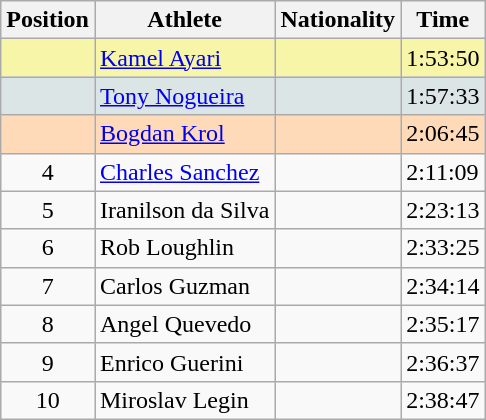<table class="wikitable sortable">
<tr>
<th>Position</th>
<th>Athlete</th>
<th>Nationality</th>
<th>Time</th>
</tr>
<tr bgcolor="#F7F6A8">
<td align=center></td>
<td><a href='#'>Kamel Ayari</a></td>
<td></td>
<td>1:53:50</td>
</tr>
<tr bgcolor="#DCE5E5">
<td align=center></td>
<td><a href='#'>Tony Nogueira</a></td>
<td></td>
<td>1:57:33</td>
</tr>
<tr bgcolor="#FFDAB9">
<td align=center></td>
<td><a href='#'>Bogdan Krol</a></td>
<td></td>
<td>2:06:45</td>
</tr>
<tr>
<td align=center>4</td>
<td><a href='#'>Charles Sanchez</a></td>
<td></td>
<td>2:11:09</td>
</tr>
<tr>
<td align=center>5</td>
<td>Iranilson da Silva</td>
<td></td>
<td>2:23:13</td>
</tr>
<tr>
<td align=center>6</td>
<td>Rob Loughlin</td>
<td></td>
<td>2:33:25</td>
</tr>
<tr>
<td align=center>7</td>
<td>Carlos Guzman</td>
<td></td>
<td>2:34:14</td>
</tr>
<tr>
<td align=center>8</td>
<td>Angel Quevedo</td>
<td></td>
<td>2:35:17</td>
</tr>
<tr>
<td align=center>9</td>
<td>Enrico Guerini</td>
<td></td>
<td>2:36:37</td>
</tr>
<tr>
<td align=center>10</td>
<td>Miroslav Legin</td>
<td></td>
<td>2:38:47</td>
</tr>
</table>
